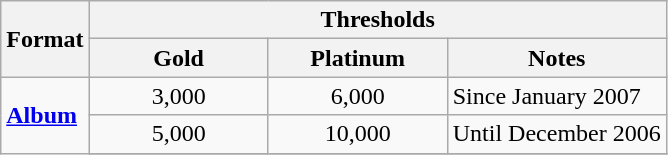<table class="wikitable" style="text-align:center;">
<tr>
<th rowspan="2">Format</th>
<th colspan="3">Thresholds</th>
</tr>
<tr>
<th style="width:7em;">Gold</th>
<th style="width:7em;">Platinum</th>
<th>Notes</th>
</tr>
<tr>
<td rowspan="7" style="text-align:left;"><strong><a href='#'>Album</a></strong></td>
<td>3,000</td>
<td>6,000</td>
<td style="text-align:left;">Since January 2007</td>
</tr>
<tr>
<td>5,000</td>
<td>10,000</td>
<td style="text-align:left;">Until December 2006</td>
</tr>
<tr>
</tr>
</table>
